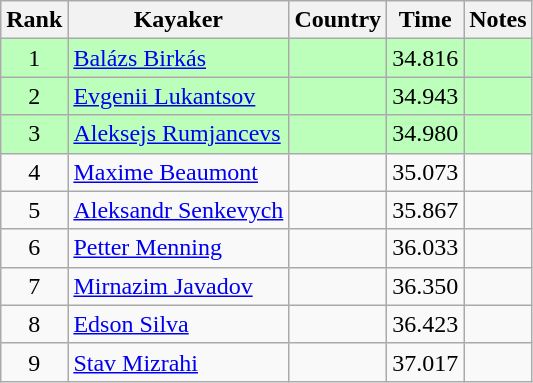<table class="wikitable" style="text-align:center">
<tr>
<th>Rank</th>
<th>Kayaker</th>
<th>Country</th>
<th>Time</th>
<th>Notes</th>
</tr>
<tr bgcolor=bbffbb>
<td>1</td>
<td align="left"><a href='#'>Balázs Birkás</a></td>
<td align="left"></td>
<td>34.816</td>
<td></td>
</tr>
<tr bgcolor=bbffbb>
<td>2</td>
<td align="left"><a href='#'>Evgenii Lukantsov</a></td>
<td align="left"></td>
<td>34.943</td>
<td></td>
</tr>
<tr bgcolor=bbffbb>
<td>3</td>
<td align="left"><a href='#'>Aleksejs Rumjancevs</a></td>
<td align="left"></td>
<td>34.980</td>
<td></td>
</tr>
<tr>
<td>4</td>
<td align="left"><a href='#'>Maxime Beaumont</a></td>
<td align="left"></td>
<td>35.073</td>
<td></td>
</tr>
<tr>
<td>5</td>
<td align="left"><a href='#'>Aleksandr Senkevych</a></td>
<td align="left"></td>
<td>35.867</td>
<td></td>
</tr>
<tr>
<td>6</td>
<td align="left"><a href='#'>Petter Menning</a></td>
<td align="left"></td>
<td>36.033</td>
<td></td>
</tr>
<tr>
<td>7</td>
<td align="left"><a href='#'>Mirnazim Javadov</a></td>
<td align="left"></td>
<td>36.350</td>
<td></td>
</tr>
<tr>
<td>8</td>
<td align="left"><a href='#'>Edson Silva</a></td>
<td align="left"></td>
<td>36.423</td>
<td></td>
</tr>
<tr>
<td>9</td>
<td align="left"><a href='#'>Stav Mizrahi</a></td>
<td align="left"></td>
<td>37.017</td>
<td></td>
</tr>
</table>
